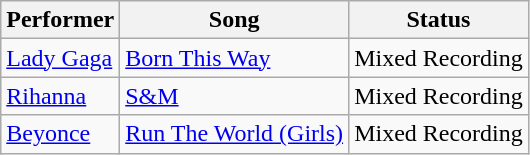<table class="wikitable">
<tr>
<th>Performer</th>
<th>Song</th>
<th>Status</th>
</tr>
<tr>
<td><a href='#'>Lady Gaga</a></td>
<td><a href='#'>Born This Way</a></td>
<td>Mixed Recording</td>
</tr>
<tr>
<td><a href='#'>Rihanna</a></td>
<td><a href='#'>S&M</a></td>
<td>Mixed Recording</td>
</tr>
<tr>
<td><a href='#'>Beyonce</a></td>
<td><a href='#'>Run The World (Girls)</a></td>
<td>Mixed Recording</td>
</tr>
</table>
